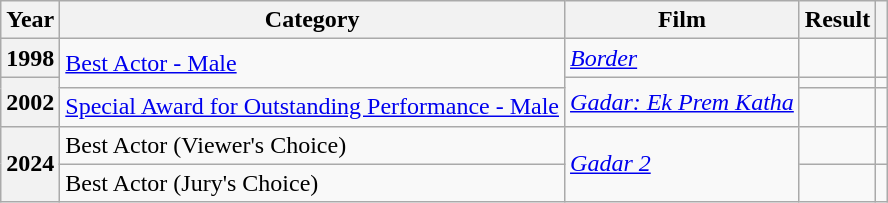<table Class="wikitable">
<tr>
<th>Year</th>
<th>Category</th>
<th>Film</th>
<th>Result</th>
<th></th>
</tr>
<tr>
<th>1998</th>
<td rowspan="2"><a href='#'>Best Actor - Male</a></td>
<td><em><a href='#'>Border</a></em></td>
<td></td>
<td></td>
</tr>
<tr>
<th rowspan="2">2002</th>
<td rowspan="2"><em><a href='#'>Gadar: Ek Prem Katha</a></em></td>
<td></td>
<td></td>
</tr>
<tr>
<td><a href='#'>Special Award for Outstanding Performance - Male</a></td>
<td></td>
<td></td>
</tr>
<tr>
<th rowspan="2">2024</th>
<td>Best Actor (Viewer's Choice)</td>
<td rowspan="2"><em><a href='#'>Gadar 2</a></em></td>
<td></td>
<td></td>
</tr>
<tr>
<td>Best Actor (Jury's Choice)</td>
<td></td>
<td></td>
</tr>
</table>
